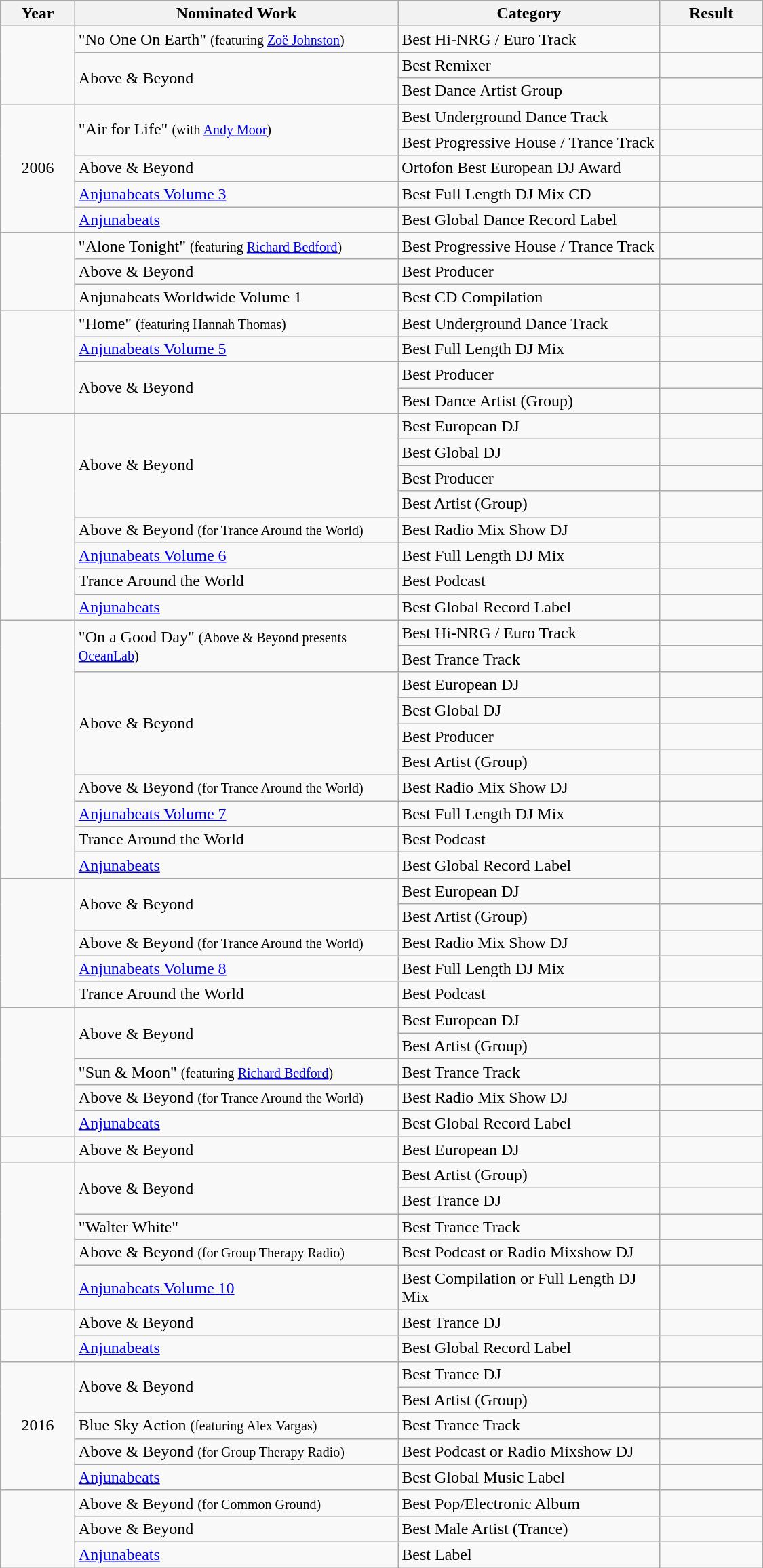<table class=wikitable | width="750">
<tr>
<th style="width:70px;">Year</th>
<th style="width:340px;">Nominated Work</th>
<th style="width:270px;">Category</th>
<th style="width:100px;">Result</th>
</tr>
<tr>
<td rowspan="3"></td>
<td>"No One On Earth" <small>(featuring <a href='#'>Zoë Johnston</a>)</small></td>
<td>Best Hi-NRG / Euro Track</td>
<td></td>
</tr>
<tr>
<td rowspan="2">Above & Beyond</td>
<td>Best Remixer</td>
<td></td>
</tr>
<tr>
<td>Best Dance Artist Group</td>
<td></td>
</tr>
<tr>
<td rowspan="5" style="text-align:center;">2006</td>
<td rowspan="2">"Air for Life" <small>(with <a href='#'>Andy Moor</a>)</small></td>
<td>Best Underground Dance Track</td>
<td></td>
</tr>
<tr>
<td>Best Progressive House / Trance Track</td>
<td></td>
</tr>
<tr>
<td>Above & Beyond</td>
<td>Ortofon Best European DJ Award</td>
<td></td>
</tr>
<tr>
<td><a href='#'>Anjunabeats Volume 3</a></td>
<td>Best Full Length DJ Mix CD</td>
<td></td>
</tr>
<tr>
<td><a href='#'>Anjunabeats</a></td>
<td>Best Global Dance Record Label</td>
<td></td>
</tr>
<tr>
<td rowspan="3"></td>
<td>"Alone Tonight" <small>(featuring <a href='#'>Richard Bedford</a>)</small></td>
<td>Best Progressive House / Trance Track</td>
<td></td>
</tr>
<tr>
<td>Above & Beyond</td>
<td>Best Producer</td>
<td></td>
</tr>
<tr>
<td>Anjunabeats Worldwide Volume 1</td>
<td>Best CD Compilation</td>
<td></td>
</tr>
<tr>
<td rowspan="4"></td>
<td>"Home" <small>(featuring Hannah Thomas)</small></td>
<td>Best Underground Dance Track</td>
<td></td>
</tr>
<tr>
<td><a href='#'>Anjunabeats Volume 5</a></td>
<td>Best Full Length DJ Mix</td>
<td></td>
</tr>
<tr>
<td rowspan="2">Above & Beyond</td>
<td>Best Producer</td>
<td></td>
</tr>
<tr>
<td>Best Dance Artist (Group)</td>
<td></td>
</tr>
<tr>
<td rowspan="8"></td>
<td rowspan="4">Above & Beyond</td>
<td>Best European DJ</td>
<td></td>
</tr>
<tr>
<td>Best Global DJ</td>
<td></td>
</tr>
<tr>
<td>Best Producer</td>
<td></td>
</tr>
<tr>
<td>Best Artist (Group)</td>
<td></td>
</tr>
<tr>
<td>Above & Beyond <small>(for Trance Around the World)</small></td>
<td>Best Radio Mix Show DJ</td>
<td></td>
</tr>
<tr>
<td><a href='#'>Anjunabeats Volume 6</a></td>
<td>Best Full Length DJ Mix</td>
<td></td>
</tr>
<tr>
<td>Trance Around the World</td>
<td>Best Podcast</td>
<td></td>
</tr>
<tr>
<td><a href='#'>Anjunabeats</a></td>
<td>Best Global Record Label</td>
<td></td>
</tr>
<tr>
<td rowspan="10"></td>
<td rowspan="2">"On a Good Day" <small>(Above & Beyond presents <a href='#'>OceanLab</a>)</small></td>
<td>Best Hi-NRG / Euro Track</td>
<td></td>
</tr>
<tr>
<td>Best Trance Track</td>
<td></td>
</tr>
<tr>
<td rowspan="4">Above & Beyond</td>
<td>Best European DJ</td>
<td></td>
</tr>
<tr>
<td>Best Global DJ</td>
<td></td>
</tr>
<tr>
<td>Best Producer</td>
<td></td>
</tr>
<tr>
<td>Best Artist (Group)</td>
<td></td>
</tr>
<tr>
<td>Above & Beyond <small>(for Trance Around the World)</small></td>
<td>Best Radio Mix Show DJ</td>
<td></td>
</tr>
<tr>
<td><a href='#'>Anjunabeats Volume 7</a></td>
<td>Best Full Length DJ Mix</td>
<td></td>
</tr>
<tr>
<td>Trance Around the World</td>
<td>Best Podcast</td>
<td></td>
</tr>
<tr>
<td><a href='#'>Anjunabeats</a></td>
<td>Best Global Record Label</td>
<td></td>
</tr>
<tr>
<td rowspan="5"></td>
<td rowspan="2">Above & Beyond</td>
<td>Best European DJ</td>
<td></td>
</tr>
<tr>
<td>Best Artist (Group)</td>
<td></td>
</tr>
<tr>
<td>Above & Beyond <small>(for Trance Around the World)</small></td>
<td>Best Radio Mix Show DJ</td>
<td></td>
</tr>
<tr>
<td><a href='#'>Anjunabeats Volume 8</a></td>
<td>Best Full Length DJ Mix</td>
<td></td>
</tr>
<tr>
<td>Trance Around the World</td>
<td>Best Podcast</td>
<td></td>
</tr>
<tr>
<td rowspan="5"></td>
<td rowspan="2">Above & Beyond</td>
<td>Best European DJ</td>
<td></td>
</tr>
<tr>
<td>Best Artist (Group)</td>
<td></td>
</tr>
<tr>
<td>"Sun & Moon" <small>(featuring <a href='#'>Richard Bedford</a>)</small></td>
<td>Best Trance Track</td>
<td></td>
</tr>
<tr>
<td>Above & Beyond <small>(for Trance Around the World)</small></td>
<td>Best Radio Mix Show DJ</td>
<td></td>
</tr>
<tr>
<td><a href='#'>Anjunabeats</a></td>
<td>Best Global Record Label</td>
<td></td>
</tr>
<tr>
<td></td>
<td>Above & Beyond</td>
<td>Best European DJ</td>
<td></td>
</tr>
<tr>
<td rowspan="5"></td>
<td rowspan="2">Above & Beyond</td>
<td>Best Artist (Group)</td>
<td></td>
</tr>
<tr>
<td>Best Trance DJ</td>
<td></td>
</tr>
<tr>
<td>"Walter White"</td>
<td>Best Trance Track</td>
<td></td>
</tr>
<tr>
<td>Above & Beyond <small>(for Group Therapy Radio)</small></td>
<td>Best Podcast or Radio Mixshow DJ</td>
<td></td>
</tr>
<tr>
<td><a href='#'>Anjunabeats Volume 10</a></td>
<td>Best Compilation or Full Length DJ Mix</td>
<td></td>
</tr>
<tr>
<td rowspan="2"></td>
<td>Above & Beyond</td>
<td>Best Trance DJ</td>
<td></td>
</tr>
<tr>
<td><a href='#'>Anjunabeats</a></td>
<td>Best Global Record Label</td>
<td></td>
</tr>
<tr>
<td rowspan="5" style="text-align:center;">2016</td>
<td rowspan="2">Above & Beyond</td>
<td>Best Trance DJ</td>
<td></td>
</tr>
<tr>
<td>Best Artist (Group)</td>
<td></td>
</tr>
<tr>
<td>Blue Sky Action <small>(featuring Alex Vargas)</small></td>
<td>Best Trance Track</td>
<td></td>
</tr>
<tr>
<td>Above & Beyond <small>(for Group Therapy Radio)</small></td>
<td>Best Podcast or Radio Mixshow DJ</td>
<td></td>
</tr>
<tr>
<td><a href='#'>Anjunabeats</a></td>
<td>Best Global Music Label</td>
<td></td>
</tr>
<tr>
<td rowspan="3"></td>
<td>Above & Beyond <small>(for Common Ground)</small></td>
<td>Best Pop/Electronic Album</td>
<td></td>
</tr>
<tr>
<td>Above & Beyond</td>
<td>Best Male Artist (Trance)</td>
<td></td>
</tr>
<tr>
<td><a href='#'>Anjunabeats</a></td>
<td>Best Label</td>
<td></td>
</tr>
</table>
